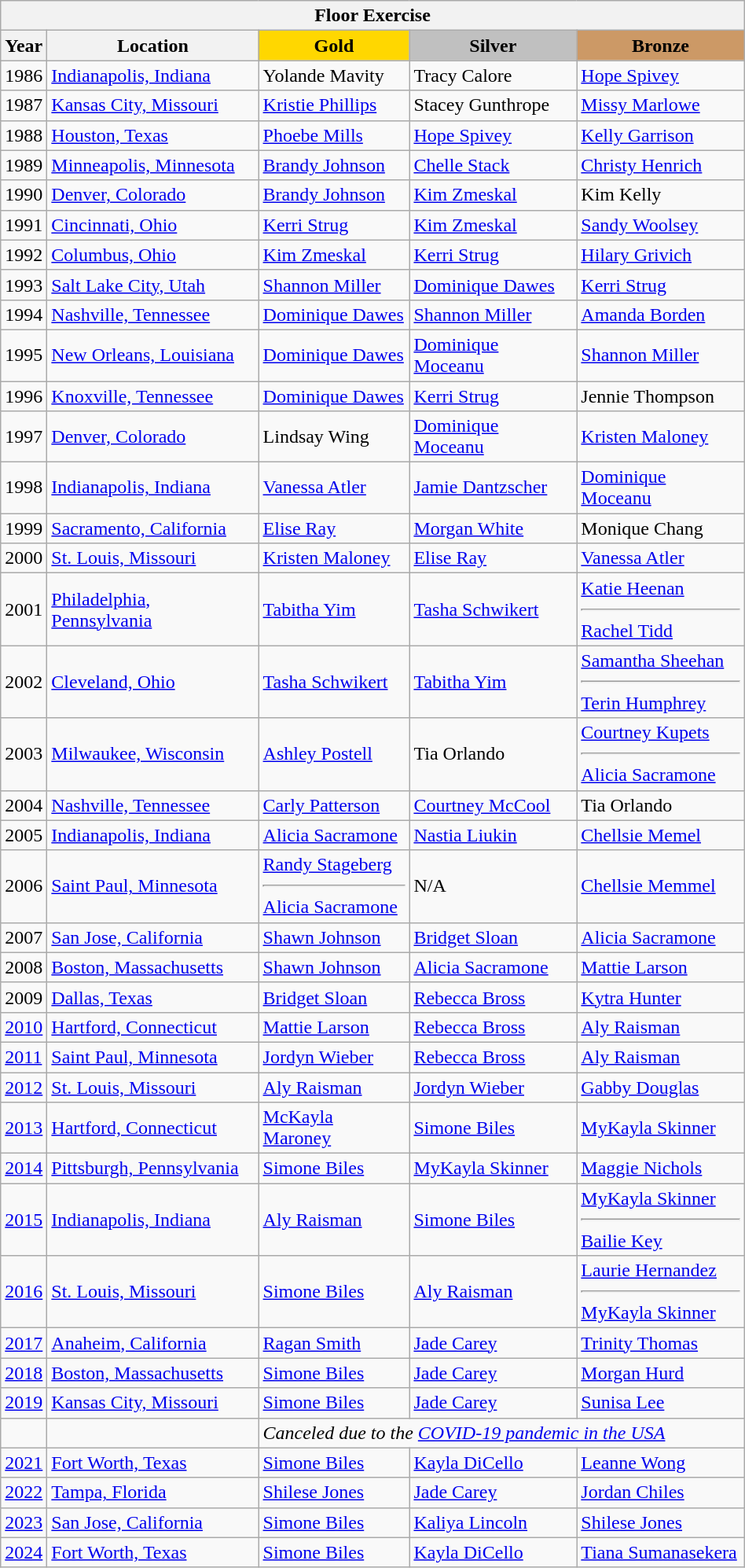<table class="wikitable mw-collapsible mw-collapsed" width="50%">
<tr>
<th align=center colspan="5">Floor Exercise</th>
</tr>
<tr>
<th>Year</th>
<th>Location</th>
<td bgcolor="gold" align="center"><strong>Gold</strong></td>
<td bgcolor="silver" align="center"><strong>Silver</strong></td>
<td bgcolor="cc9966" align="center"><strong>Bronze</strong></td>
</tr>
<tr>
<td>1986</td>
<td><a href='#'>Indianapolis, Indiana</a></td>
<td>Yolande Mavity</td>
<td>Tracy Calore</td>
<td><a href='#'>Hope Spivey</a></td>
</tr>
<tr>
<td>1987</td>
<td><a href='#'>Kansas City, Missouri</a></td>
<td><a href='#'>Kristie Phillips</a></td>
<td>Stacey Gunthrope</td>
<td><a href='#'>Missy Marlowe</a></td>
</tr>
<tr>
<td>1988</td>
<td><a href='#'>Houston, Texas</a></td>
<td><a href='#'>Phoebe Mills</a></td>
<td><a href='#'>Hope Spivey</a></td>
<td><a href='#'>Kelly Garrison</a></td>
</tr>
<tr>
<td>1989</td>
<td><a href='#'>Minneapolis, Minnesota</a></td>
<td><a href='#'>Brandy Johnson</a></td>
<td><a href='#'>Chelle Stack</a></td>
<td><a href='#'>Christy Henrich</a></td>
</tr>
<tr>
<td>1990</td>
<td><a href='#'>Denver, Colorado</a></td>
<td><a href='#'>Brandy Johnson</a></td>
<td><a href='#'>Kim Zmeskal</a></td>
<td>Kim Kelly</td>
</tr>
<tr>
<td>1991</td>
<td><a href='#'>Cincinnati, Ohio</a></td>
<td><a href='#'>Kerri Strug</a></td>
<td><a href='#'>Kim Zmeskal</a></td>
<td><a href='#'>Sandy Woolsey</a></td>
</tr>
<tr>
<td>1992</td>
<td><a href='#'>Columbus, Ohio</a></td>
<td><a href='#'>Kim Zmeskal</a></td>
<td><a href='#'>Kerri Strug</a></td>
<td><a href='#'>Hilary Grivich</a></td>
</tr>
<tr>
<td>1993</td>
<td><a href='#'>Salt Lake City, Utah</a></td>
<td><a href='#'>Shannon Miller</a></td>
<td><a href='#'>Dominique Dawes</a></td>
<td><a href='#'>Kerri Strug</a></td>
</tr>
<tr>
<td>1994</td>
<td><a href='#'>Nashville, Tennessee</a></td>
<td><a href='#'>Dominique Dawes</a></td>
<td><a href='#'>Shannon Miller</a></td>
<td><a href='#'>Amanda Borden</a></td>
</tr>
<tr>
<td>1995</td>
<td><a href='#'>New Orleans, Louisiana</a></td>
<td><a href='#'>Dominique Dawes</a></td>
<td><a href='#'>Dominique Moceanu</a></td>
<td><a href='#'>Shannon Miller</a></td>
</tr>
<tr>
<td>1996</td>
<td><a href='#'>Knoxville, Tennessee</a></td>
<td><a href='#'>Dominique Dawes</a></td>
<td><a href='#'>Kerri Strug</a></td>
<td>Jennie Thompson</td>
</tr>
<tr>
<td>1997</td>
<td><a href='#'>Denver, Colorado</a></td>
<td>Lindsay Wing</td>
<td><a href='#'>Dominique Moceanu</a></td>
<td><a href='#'>Kristen Maloney</a></td>
</tr>
<tr>
<td>1998</td>
<td><a href='#'>Indianapolis, Indiana</a></td>
<td><a href='#'>Vanessa Atler</a></td>
<td><a href='#'>Jamie Dantzscher</a></td>
<td><a href='#'>Dominique Moceanu</a></td>
</tr>
<tr>
<td>1999</td>
<td><a href='#'>Sacramento, California</a></td>
<td><a href='#'>Elise Ray</a></td>
<td><a href='#'>Morgan White</a></td>
<td>Monique Chang</td>
</tr>
<tr>
<td>2000</td>
<td><a href='#'>St. Louis, Missouri</a></td>
<td><a href='#'>Kristen Maloney</a></td>
<td><a href='#'>Elise Ray</a></td>
<td><a href='#'>Vanessa Atler</a></td>
</tr>
<tr>
<td>2001</td>
<td><a href='#'>Philadelphia, Pennsylvania</a></td>
<td><a href='#'>Tabitha Yim</a></td>
<td><a href='#'>Tasha Schwikert</a></td>
<td><a href='#'>Katie Heenan</a><hr><a href='#'>Rachel Tidd</a></td>
</tr>
<tr>
<td>2002</td>
<td><a href='#'>Cleveland, Ohio</a></td>
<td><a href='#'>Tasha Schwikert</a></td>
<td><a href='#'>Tabitha Yim</a></td>
<td><a href='#'>Samantha Sheehan</a><hr><a href='#'>Terin Humphrey</a></td>
</tr>
<tr>
<td>2003</td>
<td><a href='#'>Milwaukee, Wisconsin</a></td>
<td><a href='#'>Ashley Postell</a></td>
<td>Tia Orlando</td>
<td><a href='#'>Courtney Kupets</a><hr><a href='#'>Alicia Sacramone</a></td>
</tr>
<tr>
<td>2004</td>
<td><a href='#'>Nashville, Tennessee</a></td>
<td><a href='#'>Carly Patterson</a></td>
<td><a href='#'>Courtney McCool</a></td>
<td>Tia Orlando</td>
</tr>
<tr>
<td>2005</td>
<td><a href='#'>Indianapolis, Indiana</a></td>
<td><a href='#'>Alicia Sacramone</a></td>
<td><a href='#'>Nastia Liukin</a></td>
<td><a href='#'>Chellsie Memel</a></td>
</tr>
<tr>
<td>2006</td>
<td><a href='#'>Saint Paul, Minnesota</a></td>
<td><a href='#'>Randy Stageberg</a><hr><a href='#'>Alicia Sacramone</a></td>
<td>N/A</td>
<td><a href='#'>Chellsie Memmel</a></td>
</tr>
<tr>
<td>2007</td>
<td><a href='#'>San Jose, California</a></td>
<td><a href='#'>Shawn Johnson</a></td>
<td><a href='#'>Bridget Sloan</a></td>
<td><a href='#'>Alicia Sacramone</a></td>
</tr>
<tr>
<td>2008</td>
<td><a href='#'>Boston, Massachusetts</a></td>
<td><a href='#'>Shawn Johnson</a></td>
<td><a href='#'>Alicia Sacramone</a></td>
<td><a href='#'>Mattie Larson</a></td>
</tr>
<tr>
<td>2009</td>
<td><a href='#'>Dallas, Texas</a></td>
<td><a href='#'>Bridget Sloan</a></td>
<td><a href='#'>Rebecca Bross</a></td>
<td><a href='#'>Kytra Hunter</a></td>
</tr>
<tr>
<td><a href='#'>2010</a></td>
<td><a href='#'>Hartford, Connecticut</a></td>
<td><a href='#'>Mattie Larson</a></td>
<td><a href='#'>Rebecca Bross</a></td>
<td><a href='#'>Aly Raisman</a></td>
</tr>
<tr>
<td><a href='#'>2011</a></td>
<td><a href='#'>Saint Paul, Minnesota</a></td>
<td><a href='#'>Jordyn Wieber</a></td>
<td><a href='#'>Rebecca Bross</a></td>
<td><a href='#'>Aly Raisman</a></td>
</tr>
<tr>
<td><a href='#'>2012</a></td>
<td><a href='#'>St. Louis, Missouri</a></td>
<td><a href='#'>Aly Raisman</a></td>
<td><a href='#'>Jordyn Wieber</a></td>
<td><a href='#'>Gabby Douglas</a></td>
</tr>
<tr>
<td><a href='#'>2013</a></td>
<td><a href='#'>Hartford, Connecticut</a></td>
<td><a href='#'>McKayla Maroney</a></td>
<td><a href='#'>Simone Biles</a></td>
<td><a href='#'>MyKayla Skinner</a></td>
</tr>
<tr>
<td><a href='#'>2014</a></td>
<td><a href='#'>Pittsburgh, Pennsylvania</a></td>
<td><a href='#'>Simone Biles</a></td>
<td><a href='#'>MyKayla Skinner</a></td>
<td><a href='#'>Maggie Nichols</a></td>
</tr>
<tr>
<td><a href='#'>2015</a></td>
<td><a href='#'>Indianapolis, Indiana</a></td>
<td><a href='#'>Aly Raisman</a></td>
<td><a href='#'>Simone Biles</a></td>
<td><a href='#'>MyKayla Skinner</a><hr><a href='#'>Bailie Key</a></td>
</tr>
<tr>
<td><a href='#'>2016</a></td>
<td><a href='#'>St. Louis, Missouri</a></td>
<td><a href='#'>Simone Biles</a></td>
<td><a href='#'>Aly Raisman</a></td>
<td><a href='#'>Laurie Hernandez</a><hr><a href='#'>MyKayla Skinner</a></td>
</tr>
<tr>
<td><a href='#'>2017</a></td>
<td><a href='#'>Anaheim, California</a></td>
<td><a href='#'>Ragan Smith</a></td>
<td><a href='#'>Jade Carey</a></td>
<td><a href='#'>Trinity Thomas</a></td>
</tr>
<tr>
<td><a href='#'>2018</a></td>
<td><a href='#'>Boston, Massachusetts</a></td>
<td><a href='#'>Simone Biles</a></td>
<td><a href='#'>Jade Carey</a></td>
<td><a href='#'>Morgan Hurd</a></td>
</tr>
<tr>
<td><a href='#'>2019</a></td>
<td><a href='#'>Kansas City, Missouri</a></td>
<td><a href='#'>Simone Biles</a></td>
<td><a href='#'>Jade Carey</a></td>
<td><a href='#'>Sunisa Lee</a></td>
</tr>
<tr>
<td></td>
<td></td>
<td colspan="3"><em>Canceled due to the <a href='#'>COVID-19 pandemic in the USA</a></em> </td>
</tr>
<tr>
<td><a href='#'>2021</a></td>
<td><a href='#'>Fort Worth, Texas</a></td>
<td><a href='#'>Simone Biles</a></td>
<td><a href='#'>Kayla DiCello</a></td>
<td><a href='#'>Leanne Wong</a></td>
</tr>
<tr>
<td><a href='#'>2022</a></td>
<td><a href='#'>Tampa, Florida</a></td>
<td><a href='#'>Shilese Jones</a></td>
<td><a href='#'>Jade Carey</a></td>
<td><a href='#'>Jordan Chiles</a></td>
</tr>
<tr>
<td><a href='#'>2023</a></td>
<td><a href='#'>San Jose, California</a></td>
<td><a href='#'>Simone Biles</a></td>
<td><a href='#'>Kaliya Lincoln</a></td>
<td><a href='#'>Shilese Jones</a></td>
</tr>
<tr>
<td><a href='#'>2024</a></td>
<td><a href='#'>Fort Worth, Texas</a></td>
<td><a href='#'>Simone Biles</a></td>
<td><a href='#'>Kayla DiCello</a></td>
<td><a href='#'>Tiana Sumanasekera</a></td>
</tr>
</table>
